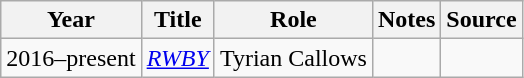<table class="wikitable sortable plainrowheaders">
<tr>
<th>Year</th>
<th>Title</th>
<th>Role</th>
<th class="unsortable">Notes</th>
<th class="unsortable">Source</th>
</tr>
<tr>
<td>2016–present</td>
<td><em><a href='#'>RWBY</a></em></td>
<td>Tyrian Callows</td>
<td></td>
<td></td>
</tr>
</table>
